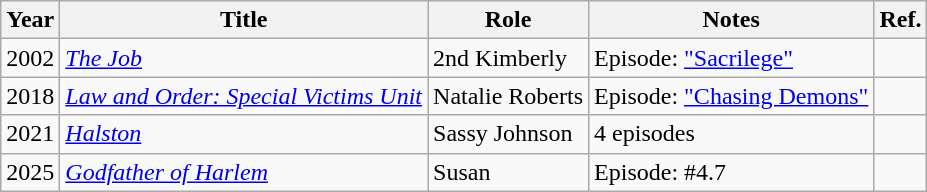<table class="wikitable sortable">
<tr>
<th>Year</th>
<th>Title</th>
<th>Role</th>
<th>Notes</th>
<th>Ref.</th>
</tr>
<tr>
<td>2002</td>
<td><em><a href='#'>The Job</a></em></td>
<td>2nd Kimberly</td>
<td>Episode: <a href='#'>"Sacrilege"</a></td>
<td></td>
</tr>
<tr>
<td>2018</td>
<td><em><a href='#'>Law and Order: Special Victims Unit</a></em></td>
<td>Natalie Roberts</td>
<td>Episode: <a href='#'>"Chasing Demons"</a></td>
<td></td>
</tr>
<tr>
<td>2021</td>
<td><em><a href='#'>Halston</a></em></td>
<td>Sassy Johnson</td>
<td>4 episodes</td>
<td></td>
</tr>
<tr>
<td>2025</td>
<td><em><a href='#'>Godfather of Harlem</a></em></td>
<td>Susan</td>
<td>Episode: #4.7</td>
<td></td>
</tr>
</table>
